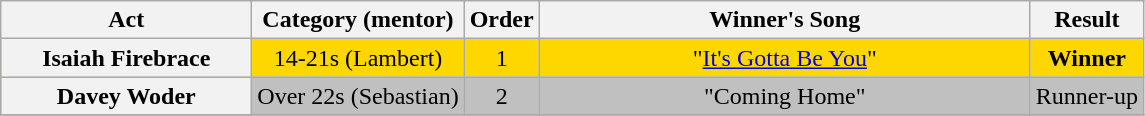<table class="wikitable plainrowheaders" style="text-align:center;">
<tr>
<th scope="col" style="width:10em;">Act</th>
<th scope="col">Category (mentor)</th>
<th scope="col">Order</th>
<th scope="col" style="width:20em;">Winner's Song</th>
<th scope="col">Result</th>
</tr>
<tr style="background:gold">
<th scope="row">Isaiah Firebrace</th>
<td scope="col">14-21s (Lambert)</td>
<td>1</td>
<td>"<a href='#'>It's Gotta Be You</a>"</td>
<td><strong>Winner</strong></td>
</tr>
<tr style="background:silver">
<th scope="row">Davey Woder</th>
<td scope="col">Over 22s (Sebastian)</td>
<td>2</td>
<td>"Coming Home"</td>
<td>Runner-up</td>
</tr>
<tr>
</tr>
</table>
